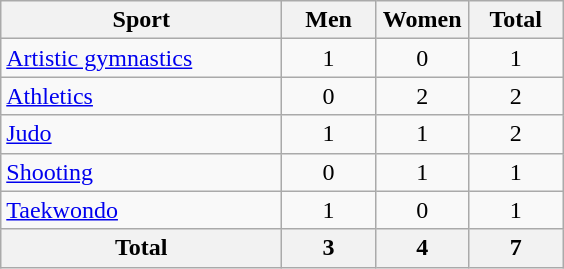<table class="wikitable sortable" style="text-align:center;">
<tr>
<th width="180">Sport</th>
<th width="55">Men</th>
<th width="55">Women</th>
<th width="55">Total</th>
</tr>
<tr>
<td align="left"><a href='#'>Artistic gymnastics</a></td>
<td>1</td>
<td>0</td>
<td>1</td>
</tr>
<tr>
<td align="left"><a href='#'>Athletics</a></td>
<td>0</td>
<td>2</td>
<td>2</td>
</tr>
<tr>
<td align="left"><a href='#'>Judo</a></td>
<td>1</td>
<td>1</td>
<td>2</td>
</tr>
<tr>
<td align="left"><a href='#'>Shooting</a></td>
<td>0</td>
<td>1</td>
<td>1</td>
</tr>
<tr>
<td align="left"><a href='#'>Taekwondo</a></td>
<td>1</td>
<td>0</td>
<td>1</td>
</tr>
<tr>
<th align="left">Total</th>
<th>3</th>
<th>4</th>
<th>7</th>
</tr>
</table>
